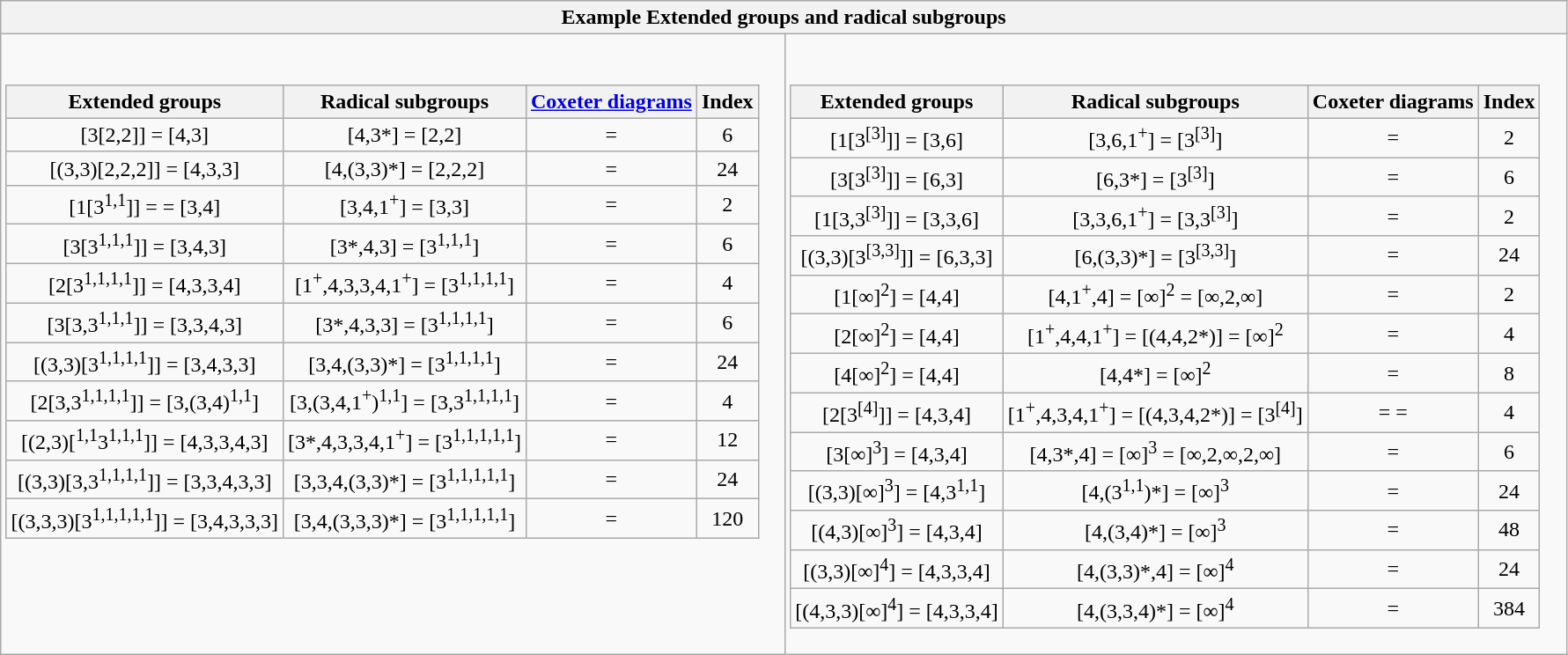<table class="wikitable collapsible">
<tr>
<th colspan=12>Example Extended groups and radical subgroups</th>
</tr>
<tr valign=top>
<td><br><table class=wikitable style="text-align:center;">
<tr>
<th>Extended groups</th>
<th>Radical subgroups</th>
<th><a href='#'>Coxeter diagrams</a></th>
<th>Index</th>
</tr>
<tr>
<td>[3[2,2]] = [4,3]</td>
<td>[4,3*] = [2,2]</td>
<td> = </td>
<td>6</td>
</tr>
<tr>
<td>[(3,3)[2,2,2]] = [4,3,3]</td>
<td>[4,(3,3)*] = [2,2,2]</td>
<td> = </td>
<td>24</td>
</tr>
<tr>
<td>[1[3<sup>1,1</sup>]] =  = [3,4]</td>
<td>[3,4,1<sup>+</sup>] = [3,3]</td>
<td> = </td>
<td>2</td>
</tr>
<tr>
<td>[3[3<sup>1,1,1</sup>]] = [3,4,3]</td>
<td>[3*,4,3] = [3<sup>1,1,1</sup>]</td>
<td> = </td>
<td>6</td>
</tr>
<tr>
<td>[2[3<sup>1,1,1,1</sup>]] = [4,3,3,4]</td>
<td>[1<sup>+</sup>,4,3,3,4,1<sup>+</sup>] = [3<sup>1,1,1,1</sup>]</td>
<td> = </td>
<td>4</td>
</tr>
<tr>
<td>[3[3,3<sup>1,1,1</sup>]] = [3,3,4,3]</td>
<td>[3*,4,3,3] = [3<sup>1,1,1,1</sup>]</td>
<td> = </td>
<td>6</td>
</tr>
<tr>
<td>[(3,3)[3<sup>1,1,1,1</sup>]] = [3,4,3,3]</td>
<td>[3,4,(3,3)*] = [3<sup>1,1,1,1</sup>]</td>
<td> = </td>
<td>24</td>
</tr>
<tr>
<td>[2[3,3<sup>1,1,1,1</sup>]] = [3,(3,4)<sup>1,1</sup>]</td>
<td>[3,(3,4,1<sup>+</sup>)<sup>1,1</sup>] = [3,3<sup>1,1,1,1</sup>]</td>
<td> = </td>
<td>4</td>
</tr>
<tr>
<td>[(2,3)[<sup>1,1</sup>3<sup>1,1,1</sup>]] = [4,3,3,4,3]</td>
<td>[3*,4,3,3,4,1<sup>+</sup>] = [3<sup>1,1,1,1,1</sup>]</td>
<td> = </td>
<td>12</td>
</tr>
<tr>
<td>[(3,3)[3,3<sup>1,1,1,1</sup>]] = [3,3,4,3,3]</td>
<td>[3,3,4,(3,3)*] = [3<sup>1,1,1,1,1</sup>]</td>
<td> = </td>
<td>24</td>
</tr>
<tr>
<td>[(3,3,3)[3<sup>1,1,1,1,1</sup>]] = [3,4,3,3,3]</td>
<td>[3,4,(3,3,3)*] = [3<sup>1,1,1,1,1</sup>]</td>
<td> = </td>
<td>120</td>
</tr>
</table>
</td>
<td><br><table class=wikitable style="text-align:center;">
<tr>
<th>Extended groups</th>
<th>Radical subgroups</th>
<th>Coxeter diagrams</th>
<th>Index</th>
</tr>
<tr>
<td>[1[3<sup>[3]</sup>]] = [3,6]</td>
<td>[3,6,1<sup>+</sup>] = [3<sup>[3]</sup>]</td>
<td> = </td>
<td>2</td>
</tr>
<tr>
<td>[3[3<sup>[3]</sup>]] = [6,3]</td>
<td>[6,3*] = [3<sup>[3]</sup>]</td>
<td> = </td>
<td>6</td>
</tr>
<tr>
<td>[1[3,3<sup>[3]</sup>]] = [3,3,6]</td>
<td>[3,3,6,1<sup>+</sup>] = [3,3<sup>[3]</sup>]</td>
<td> = </td>
<td>2</td>
</tr>
<tr>
<td>[(3,3)[3<sup>[3,3]</sup>]] = [6,3,3]</td>
<td>[6,(3,3)*] = [3<sup>[3,3]</sup>]</td>
<td> = </td>
<td>24</td>
</tr>
<tr>
<td>[1[∞]<sup>2</sup>] = [4,4]</td>
<td>[4,1<sup>+</sup>,4] = [∞]<sup>2</sup> = [∞,2,∞]</td>
<td> = </td>
<td>2</td>
</tr>
<tr>
<td>[2[∞]<sup>2</sup>] = [4,4]</td>
<td>[1<sup>+</sup>,4,4,1<sup>+</sup>] = [(4,4,2*)] = [∞]<sup>2</sup></td>
<td> = </td>
<td>4</td>
</tr>
<tr>
<td>[4[∞]<sup>2</sup>] = [4,4]</td>
<td>[4,4*] = [∞]<sup>2</sup></td>
<td> = </td>
<td>8</td>
</tr>
<tr>
<td>[2[3<sup>[4]</sup>]] = [4,3,4]</td>
<td>[1<sup>+</sup>,4,3,4,1<sup>+</sup>] = [(4,3,4,2*)] = [3<sup>[4]</sup>]</td>
<td> =  = </td>
<td>4</td>
</tr>
<tr>
<td>[3[∞]<sup>3</sup>] = [4,3,4]</td>
<td>[4,3*,4] = [∞]<sup>3</sup> = [∞,2,∞,2,∞]</td>
<td> = </td>
<td>6</td>
</tr>
<tr>
<td>[(3,3)[∞]<sup>3</sup>] = [4,3<sup>1,1</sup>]</td>
<td>[4,(3<sup>1,1</sup>)*] = [∞]<sup>3</sup></td>
<td> = </td>
<td>24</td>
</tr>
<tr>
<td>[(4,3)[∞]<sup>3</sup>] = [4,3,4]</td>
<td>[4,(3,4)*] = [∞]<sup>3</sup></td>
<td> = </td>
<td>48</td>
</tr>
<tr>
<td>[(3,3)[∞]<sup>4</sup>] = [4,3,3,4]</td>
<td>[4,(3,3)*,4] = [∞]<sup>4</sup></td>
<td> = </td>
<td>24</td>
</tr>
<tr>
<td>[(4,3,3)[∞]<sup>4</sup>] = [4,3,3,4]</td>
<td>[4,(3,3,4)*] = [∞]<sup>4</sup></td>
<td> = </td>
<td>384</td>
</tr>
</table>
</td>
</tr>
</table>
